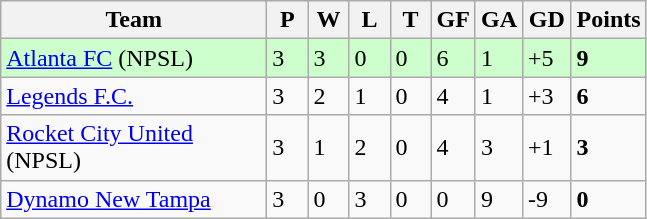<table class="wikitable">
<tr>
<th width="170">Team</th>
<th width="20">P</th>
<th width="20">W</th>
<th width="20">L</th>
<th width="20">T</th>
<th width="20">GF</th>
<th width="20">GA</th>
<th width="25">GD</th>
<th>Points</th>
</tr>
<tr bgcolor=#ccffcc>
<td><a href='#'>Atlanta FC</a> (NPSL)</td>
<td>3</td>
<td>3</td>
<td>0</td>
<td>0</td>
<td>6</td>
<td>1</td>
<td>+5</td>
<td><strong>9</strong></td>
</tr>
<tr>
<td><a href='#'>Legends F.C.</a></td>
<td>3</td>
<td>2</td>
<td>1</td>
<td>0</td>
<td>4</td>
<td>1</td>
<td>+3</td>
<td><strong>6</strong></td>
</tr>
<tr>
<td><a href='#'>Rocket City United</a> (NPSL)</td>
<td>3</td>
<td>1</td>
<td>2</td>
<td>0</td>
<td>4</td>
<td>3</td>
<td>+1</td>
<td><strong>3</strong></td>
</tr>
<tr>
<td><a href='#'>Dynamo New Tampa</a></td>
<td>3</td>
<td>0</td>
<td>3</td>
<td>0</td>
<td>0</td>
<td>9</td>
<td>-9</td>
<td><strong>0</strong></td>
</tr>
</table>
